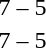<table style="text-align:center">
<tr>
<th width=200></th>
<th width=100></th>
<th width=200></th>
</tr>
<tr>
<td align=right><strong></strong></td>
<td>7 – 5</td>
<td align=left></td>
</tr>
<tr>
<td align=right><strong></strong></td>
<td>7 – 5</td>
<td align=left></td>
</tr>
</table>
